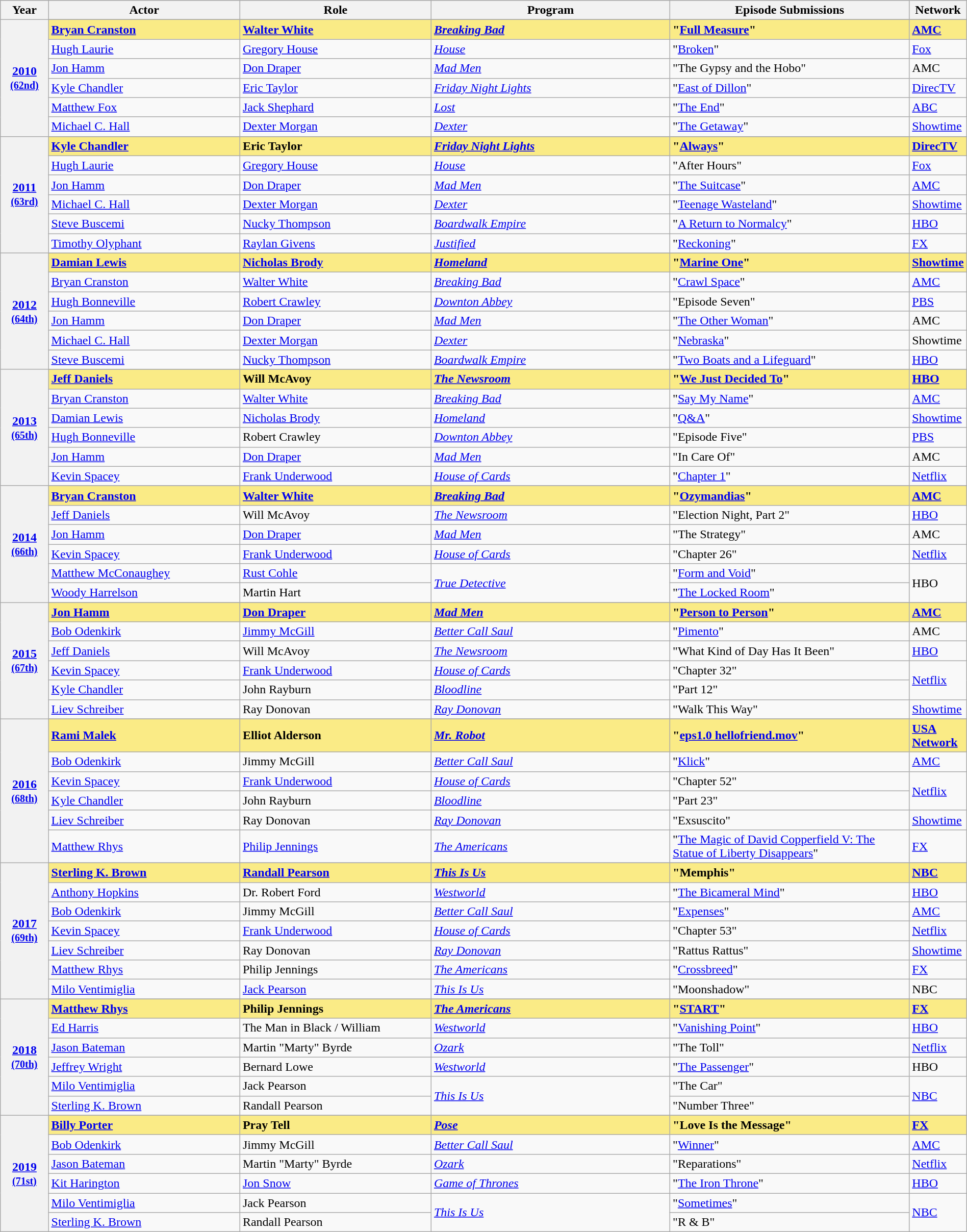<table class="wikitable" style="width:100%">
<tr bgcolor="#bebebe">
<th width="5%">Year</th>
<th width="20%">Actor</th>
<th width="20%">Role</th>
<th width="25%">Program</th>
<th width="25%">Episode Submissions</th>
<th width="5%">Network</th>
</tr>
<tr>
<th rowspan="7" style="text-align:center"><a href='#'>2010</a><br><small><a href='#'>(62nd)</a></small><br></th>
</tr>
<tr style="background:#FAEB86">
<td><strong><a href='#'>Bryan Cranston</a></strong></td>
<td><strong><a href='#'>Walter White</a></strong></td>
<td><strong><em><a href='#'>Breaking Bad</a></em></strong></td>
<td><strong>"<a href='#'>Full Measure</a>"</strong></td>
<td><strong><a href='#'>AMC</a></strong></td>
</tr>
<tr>
<td><a href='#'>Hugh Laurie</a></td>
<td><a href='#'>Gregory House</a></td>
<td><em><a href='#'>House</a></em></td>
<td>"<a href='#'>Broken</a>"</td>
<td><a href='#'>Fox</a></td>
</tr>
<tr>
<td><a href='#'>Jon Hamm</a></td>
<td><a href='#'>Don Draper</a></td>
<td><em><a href='#'>Mad Men</a></em></td>
<td>"The Gypsy and the Hobo"</td>
<td>AMC</td>
</tr>
<tr>
<td><a href='#'>Kyle Chandler</a></td>
<td><a href='#'>Eric Taylor</a></td>
<td><em><a href='#'>Friday Night Lights</a></em></td>
<td>"<a href='#'>East of Dillon</a>"</td>
<td><a href='#'>DirecTV</a></td>
</tr>
<tr>
<td><a href='#'>Matthew Fox</a></td>
<td><a href='#'>Jack Shephard</a></td>
<td><em><a href='#'>Lost</a></em></td>
<td>"<a href='#'>The End</a>"</td>
<td><a href='#'>ABC</a></td>
</tr>
<tr>
<td><a href='#'>Michael C. Hall</a></td>
<td><a href='#'>Dexter Morgan</a></td>
<td><em><a href='#'>Dexter</a></em></td>
<td>"<a href='#'>The Getaway</a>"</td>
<td><a href='#'>Showtime</a></td>
</tr>
<tr>
<th rowspan="7" style="text-align:center"><a href='#'>2011</a><br><small><a href='#'>(63rd)</a></small><br></th>
</tr>
<tr style="background:#FAEB86">
<td><strong><a href='#'>Kyle Chandler</a></strong></td>
<td><strong>Eric Taylor</strong></td>
<td><strong><em><a href='#'>Friday Night Lights</a></em></strong></td>
<td><strong>"<a href='#'>Always</a>"</strong></td>
<td><strong><a href='#'>DirecTV</a></strong></td>
</tr>
<tr>
<td><a href='#'>Hugh Laurie</a></td>
<td><a href='#'>Gregory House</a></td>
<td><em><a href='#'>House</a></em></td>
<td>"After Hours"</td>
<td><a href='#'>Fox</a></td>
</tr>
<tr>
<td><a href='#'>Jon Hamm</a></td>
<td><a href='#'>Don Draper</a></td>
<td><em><a href='#'>Mad Men</a></em></td>
<td>"<a href='#'>The Suitcase</a>"</td>
<td><a href='#'>AMC</a></td>
</tr>
<tr>
<td><a href='#'>Michael C. Hall</a></td>
<td><a href='#'>Dexter Morgan</a></td>
<td><em><a href='#'>Dexter</a></em></td>
<td>"<a href='#'>Teenage Wasteland</a>"</td>
<td><a href='#'>Showtime</a></td>
</tr>
<tr>
<td><a href='#'>Steve Buscemi</a></td>
<td><a href='#'>Nucky Thompson</a></td>
<td><em><a href='#'>Boardwalk Empire</a></em></td>
<td>"<a href='#'>A Return to Normalcy</a>"</td>
<td><a href='#'>HBO</a></td>
</tr>
<tr>
<td><a href='#'>Timothy Olyphant</a></td>
<td><a href='#'>Raylan Givens</a></td>
<td><em><a href='#'>Justified</a></em></td>
<td>"<a href='#'>Reckoning</a>"</td>
<td><a href='#'>FX</a></td>
</tr>
<tr>
<th rowspan="7" style="text-align:center"><a href='#'>2012</a><br><small><a href='#'>(64th)</a></small><br></th>
</tr>
<tr style="background:#FAEB86">
<td><strong><a href='#'>Damian Lewis</a></strong></td>
<td><strong><a href='#'>Nicholas Brody</a></strong></td>
<td><strong><em><a href='#'>Homeland</a></em></strong></td>
<td><strong>"<a href='#'>Marine One</a>"</strong></td>
<td><strong><a href='#'>Showtime</a></strong></td>
</tr>
<tr>
<td><a href='#'>Bryan Cranston</a></td>
<td><a href='#'>Walter White</a></td>
<td><em><a href='#'>Breaking Bad</a></em></td>
<td>"<a href='#'>Crawl Space</a>"</td>
<td><a href='#'>AMC</a></td>
</tr>
<tr>
<td><a href='#'>Hugh Bonneville</a></td>
<td><a href='#'>Robert Crawley</a></td>
<td><em><a href='#'>Downton Abbey</a></em></td>
<td>"Episode Seven"</td>
<td><a href='#'>PBS</a></td>
</tr>
<tr>
<td><a href='#'>Jon Hamm</a></td>
<td><a href='#'>Don Draper</a></td>
<td><em><a href='#'>Mad Men</a></em></td>
<td>"<a href='#'>The Other Woman</a>"</td>
<td>AMC</td>
</tr>
<tr>
<td><a href='#'>Michael C. Hall</a></td>
<td><a href='#'>Dexter Morgan</a></td>
<td><em><a href='#'>Dexter</a></em></td>
<td>"<a href='#'>Nebraska</a>"</td>
<td>Showtime</td>
</tr>
<tr>
<td><a href='#'>Steve Buscemi</a></td>
<td><a href='#'>Nucky Thompson</a></td>
<td><em><a href='#'>Boardwalk Empire</a></em></td>
<td>"<a href='#'>Two Boats and a Lifeguard</a>"</td>
<td><a href='#'>HBO</a></td>
</tr>
<tr>
<th rowspan="7" style="text-align:center"><a href='#'>2013</a><br><small><a href='#'>(65th)</a></small><br></th>
</tr>
<tr style="background:#FAEB86">
<td><strong><a href='#'>Jeff Daniels</a></strong></td>
<td><strong>Will McAvoy</strong></td>
<td><strong><em><a href='#'>The Newsroom</a></em></strong></td>
<td><strong>"<a href='#'>We Just Decided To</a>"</strong></td>
<td><strong><a href='#'>HBO</a></strong></td>
</tr>
<tr>
<td><a href='#'>Bryan Cranston</a></td>
<td><a href='#'>Walter White</a></td>
<td><em><a href='#'>Breaking Bad</a></em></td>
<td>"<a href='#'>Say My Name</a>"</td>
<td><a href='#'>AMC</a></td>
</tr>
<tr>
<td><a href='#'>Damian Lewis</a></td>
<td><a href='#'>Nicholas Brody</a></td>
<td><em><a href='#'>Homeland</a></em></td>
<td>"<a href='#'>Q&A</a>"</td>
<td><a href='#'>Showtime</a></td>
</tr>
<tr>
<td><a href='#'>Hugh Bonneville</a></td>
<td>Robert Crawley</td>
<td><em><a href='#'>Downton Abbey</a></em></td>
<td>"Episode Five"</td>
<td><a href='#'>PBS</a></td>
</tr>
<tr>
<td><a href='#'>Jon Hamm</a></td>
<td><a href='#'>Don Draper</a></td>
<td><em><a href='#'>Mad Men</a></em></td>
<td>"In Care Of"</td>
<td>AMC</td>
</tr>
<tr>
<td><a href='#'>Kevin Spacey</a></td>
<td><a href='#'>Frank Underwood</a></td>
<td><em><a href='#'>House of Cards</a></em></td>
<td>"<a href='#'>Chapter 1</a>"</td>
<td><a href='#'>Netflix</a></td>
</tr>
<tr>
<th rowspan="7" style="text-align:center"><a href='#'>2014</a><br><small><a href='#'>(66th)</a></small><br></th>
</tr>
<tr style="background:#FAEB86">
<td><strong><a href='#'>Bryan Cranston</a></strong></td>
<td><strong><a href='#'>Walter White</a></strong></td>
<td><strong><em><a href='#'>Breaking Bad</a></em></strong></td>
<td><strong>"<a href='#'>Ozymandias</a>"</strong></td>
<td><a href='#'><strong>AMC</strong></a></td>
</tr>
<tr>
<td><a href='#'>Jeff Daniels</a></td>
<td>Will McAvoy</td>
<td><em><a href='#'>The Newsroom</a></em></td>
<td>"Election Night, Part 2"</td>
<td><a href='#'>HBO</a></td>
</tr>
<tr>
<td><a href='#'>Jon Hamm</a></td>
<td><a href='#'>Don Draper</a></td>
<td><em><a href='#'>Mad Men</a></em></td>
<td>"The Strategy"</td>
<td>AMC</td>
</tr>
<tr>
<td><a href='#'>Kevin Spacey</a></td>
<td><a href='#'>Frank Underwood</a></td>
<td><em><a href='#'>House of Cards</a></em></td>
<td>"Chapter 26"</td>
<td><a href='#'>Netflix</a></td>
</tr>
<tr>
<td><a href='#'>Matthew McConaughey</a></td>
<td><a href='#'>Rust Cohle</a></td>
<td rowspan="2"><em><a href='#'>True Detective</a></em></td>
<td>"<a href='#'>Form and Void</a>"</td>
<td rowspan="2">HBO</td>
</tr>
<tr>
<td><a href='#'>Woody Harrelson</a></td>
<td>Martin Hart</td>
<td>"<a href='#'>The Locked Room</a>"</td>
</tr>
<tr>
<th rowspan="7" style="text-align:center"><a href='#'>2015</a><br><small><a href='#'>(67th)</a></small><br></th>
</tr>
<tr style="background:#FAEB86">
<td><strong><a href='#'>Jon Hamm</a></strong></td>
<td><strong><a href='#'>Don Draper</a></strong></td>
<td><strong><em><a href='#'>Mad Men</a></em></strong></td>
<td><strong>"<a href='#'>Person to Person</a>"</strong></td>
<td><a href='#'><strong>AMC</strong></a></td>
</tr>
<tr>
<td><a href='#'>Bob Odenkirk</a></td>
<td><a href='#'>Jimmy McGill</a></td>
<td><em><a href='#'>Better Call Saul</a></em></td>
<td>"<a href='#'>Pimento</a>"</td>
<td>AMC</td>
</tr>
<tr>
<td><a href='#'>Jeff Daniels</a></td>
<td>Will McAvoy</td>
<td><em><a href='#'>The Newsroom</a></em></td>
<td>"What Kind of Day Has It Been"</td>
<td><a href='#'>HBO</a></td>
</tr>
<tr>
<td><a href='#'>Kevin Spacey</a></td>
<td><a href='#'>Frank Underwood</a></td>
<td><em><a href='#'>House of Cards</a></em></td>
<td>"Chapter 32"</td>
<td rowspan="2"><a href='#'>Netflix</a></td>
</tr>
<tr>
<td><a href='#'>Kyle Chandler</a></td>
<td>John Rayburn</td>
<td><em><a href='#'>Bloodline</a></em></td>
<td>"Part 12"</td>
</tr>
<tr>
<td><a href='#'>Liev Schreiber</a></td>
<td>Ray Donovan</td>
<td><em><a href='#'>Ray Donovan</a></em></td>
<td>"Walk This Way"</td>
<td><a href='#'>Showtime</a></td>
</tr>
<tr>
<th rowspan="7" style="text-align:center"><a href='#'>2016</a><br><small><a href='#'>(68th)</a></small><br></th>
</tr>
<tr style="background:#FAEB86" |>
<td><strong><a href='#'>Rami Malek</a></strong></td>
<td><strong>Elliot Alderson</strong></td>
<td><strong><em><a href='#'>Mr. Robot</a></em></strong></td>
<td><strong>"<a href='#'>eps1.0 hellofriend.mov</a>"</strong></td>
<td><strong><a href='#'>USA Network</a></strong></td>
</tr>
<tr>
<td><a href='#'>Bob Odenkirk</a></td>
<td>Jimmy McGill</td>
<td><em><a href='#'>Better Call Saul</a></em></td>
<td>"<a href='#'>Klick</a>"</td>
<td><a href='#'>AMC</a></td>
</tr>
<tr>
<td><a href='#'>Kevin Spacey</a></td>
<td><a href='#'>Frank Underwood</a></td>
<td><em><a href='#'>House of Cards</a></em></td>
<td>"Chapter 52"</td>
<td rowspan="2"><a href='#'>Netflix</a></td>
</tr>
<tr>
<td><a href='#'>Kyle Chandler</a></td>
<td>John Rayburn</td>
<td><em><a href='#'>Bloodline</a></em></td>
<td>"Part 23"</td>
</tr>
<tr>
<td><a href='#'>Liev Schreiber</a></td>
<td>Ray Donovan</td>
<td><em><a href='#'>Ray Donovan</a></em></td>
<td>"Exsuscito"</td>
<td><a href='#'>Showtime</a></td>
</tr>
<tr>
<td><a href='#'>Matthew Rhys</a></td>
<td><a href='#'>Philip Jennings</a></td>
<td><em><a href='#'>The Americans</a></em></td>
<td>"<a href='#'>The Magic of David Copperfield V: The Statue of Liberty Disappears</a>"</td>
<td><a href='#'>FX</a></td>
</tr>
<tr>
<th rowspan="8" style="text-align:center"><a href='#'>2017</a><br><small><a href='#'>(69th)</a></small><br></th>
</tr>
<tr style="background:#FAEB86" |>
<td><strong><a href='#'>Sterling K. Brown</a></strong></td>
<td><strong><a href='#'>Randall Pearson</a></strong></td>
<td><strong><em><a href='#'>This Is Us</a></em></strong></td>
<td><strong>"Memphis"</strong></td>
<td><strong><a href='#'>NBC</a></strong></td>
</tr>
<tr>
<td><a href='#'>Anthony Hopkins</a></td>
<td>Dr. Robert Ford</td>
<td><em><a href='#'>Westworld</a></em></td>
<td>"<a href='#'>The Bicameral Mind</a>"</td>
<td><a href='#'>HBO</a></td>
</tr>
<tr>
<td><a href='#'>Bob Odenkirk</a></td>
<td>Jimmy McGill</td>
<td><em><a href='#'>Better Call Saul</a></em></td>
<td>"<a href='#'>Expenses</a>"</td>
<td><a href='#'>AMC</a></td>
</tr>
<tr>
<td><a href='#'>Kevin Spacey</a></td>
<td><a href='#'>Frank Underwood</a></td>
<td><em><a href='#'>House of Cards</a></em></td>
<td>"Chapter 53"</td>
<td><a href='#'>Netflix</a></td>
</tr>
<tr>
<td><a href='#'>Liev Schreiber</a></td>
<td>Ray Donovan</td>
<td><em><a href='#'>Ray Donovan</a></em></td>
<td>"Rattus Rattus"</td>
<td><a href='#'>Showtime</a></td>
</tr>
<tr>
<td><a href='#'>Matthew Rhys</a></td>
<td>Philip Jennings</td>
<td><em><a href='#'>The Americans</a></em></td>
<td>"<a href='#'>Crossbreed</a>"</td>
<td><a href='#'>FX</a></td>
</tr>
<tr>
<td><a href='#'>Milo Ventimiglia</a></td>
<td><a href='#'>Jack Pearson</a></td>
<td><em><a href='#'>This Is Us</a></em></td>
<td>"Moonshadow"</td>
<td>NBC</td>
</tr>
<tr>
<th rowspan="7" style="text-align:center"><a href='#'>2018</a><br><small><a href='#'>(70th)</a></small><br></th>
</tr>
<tr style="background:#FAEB86">
<td><strong><a href='#'>Matthew Rhys</a></strong></td>
<td><strong>Philip Jennings</strong></td>
<td><strong><em><a href='#'>The Americans</a></em></strong></td>
<td><strong>"<a href='#'>START</a>"</strong></td>
<td><a href='#'><strong>FX</strong></a></td>
</tr>
<tr>
<td><a href='#'>Ed Harris</a></td>
<td>The Man in Black / William</td>
<td><em><a href='#'>Westworld</a></em></td>
<td>"<a href='#'>Vanishing Point</a>"</td>
<td><a href='#'>HBO</a></td>
</tr>
<tr>
<td><a href='#'>Jason Bateman</a></td>
<td>Martin "Marty" Byrde</td>
<td><em><a href='#'>Ozark</a></em></td>
<td>"The Toll"</td>
<td><a href='#'>Netflix</a></td>
</tr>
<tr>
<td><a href='#'>Jeffrey Wright</a></td>
<td>Bernard Lowe</td>
<td><em><a href='#'>Westworld</a></em></td>
<td>"<a href='#'>The Passenger</a>"</td>
<td>HBO</td>
</tr>
<tr>
<td><a href='#'>Milo Ventimiglia</a></td>
<td>Jack Pearson</td>
<td rowspan="2"><em><a href='#'>This Is Us</a></em></td>
<td>"The Car"</td>
<td rowspan="2"><a href='#'>NBC</a></td>
</tr>
<tr>
<td><a href='#'>Sterling K. Brown</a></td>
<td>Randall Pearson</td>
<td>"Number Three"</td>
</tr>
<tr>
<th rowspan="7" style="text-align:center"><a href='#'>2019</a><br><small><a href='#'>(71st)</a></small></th>
</tr>
<tr style="background:#FAEB86">
<td><strong><a href='#'>Billy Porter</a></strong></td>
<td><strong>Pray Tell</strong></td>
<td><strong><em><a href='#'>Pose</a></em></strong></td>
<td><strong>"Love Is the Message"</strong></td>
<td><a href='#'><strong>FX</strong></a></td>
</tr>
<tr>
<td><a href='#'>Bob Odenkirk</a></td>
<td>Jimmy McGill</td>
<td><em><a href='#'>Better Call Saul</a></em></td>
<td>"<a href='#'>Winner</a>"</td>
<td><a href='#'>AMC</a></td>
</tr>
<tr>
<td><a href='#'>Jason Bateman</a></td>
<td>Martin "Marty" Byrde</td>
<td><em><a href='#'>Ozark</a></em></td>
<td>"Reparations"</td>
<td><a href='#'>Netflix</a></td>
</tr>
<tr>
<td><a href='#'>Kit Harington</a></td>
<td><a href='#'>Jon Snow</a></td>
<td><em><a href='#'>Game of Thrones</a></em></td>
<td>"<a href='#'>The Iron Throne</a>"</td>
<td><a href='#'>HBO</a></td>
</tr>
<tr>
<td><a href='#'>Milo Ventimiglia</a></td>
<td>Jack Pearson</td>
<td rowspan="2"><em><a href='#'>This Is Us</a></em></td>
<td>"<a href='#'>Sometimes</a>"</td>
<td rowspan="2"><a href='#'>NBC</a></td>
</tr>
<tr>
<td><a href='#'>Sterling K. Brown</a></td>
<td>Randall Pearson</td>
<td>"R & B"</td>
</tr>
</table>
